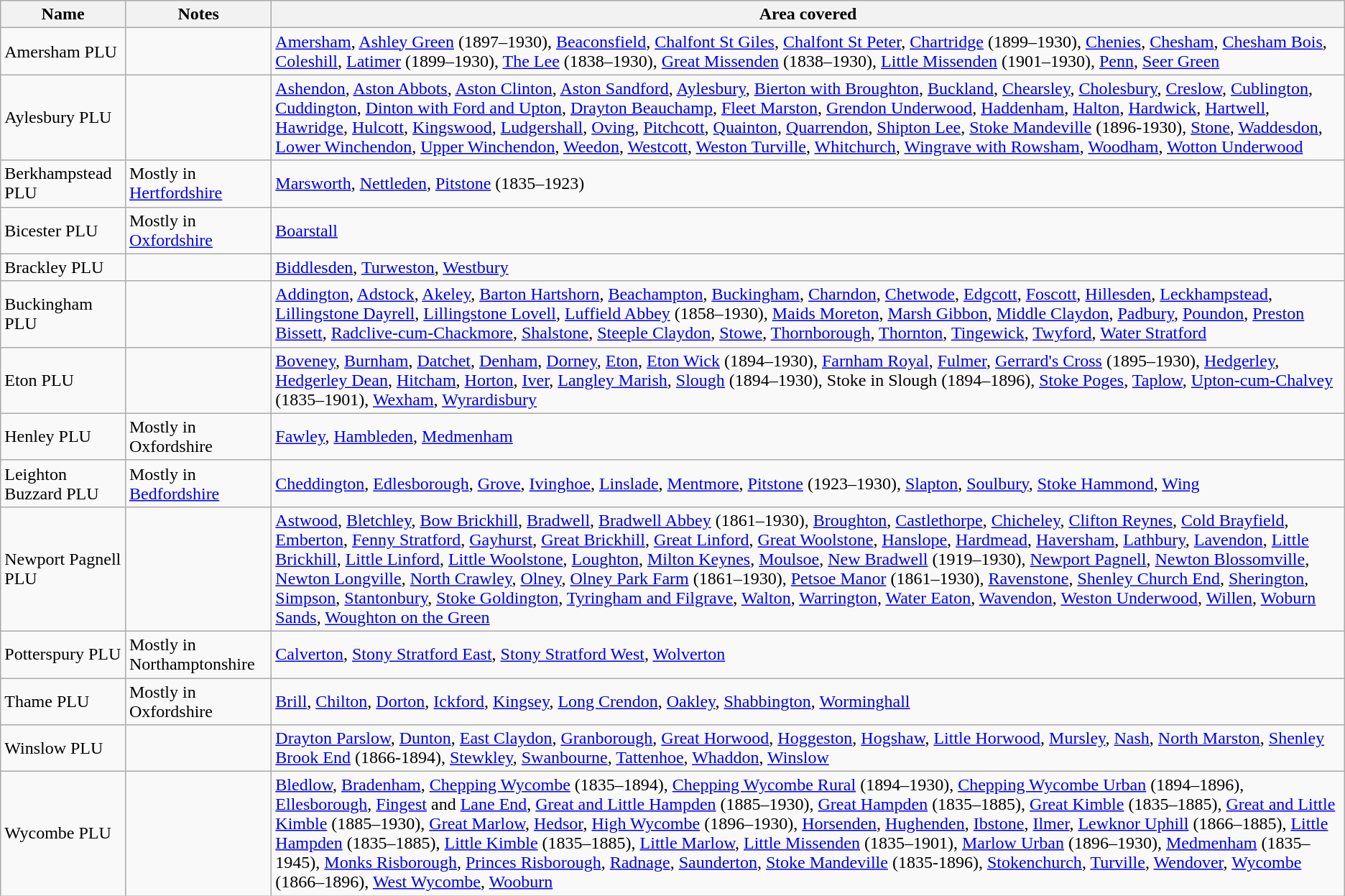<table class="wikitable">
<tr>
<th>Name</th>
<th>Notes</th>
<th>Area covered</th>
</tr>
<tr>
<td>Amersham PLU</td>
<td></td>
<td><a href='#'>Amersham</a>, <a href='#'>Ashley Green</a> (1897–1930), <a href='#'>Beaconsfield</a>, <a href='#'>Chalfont St Giles</a>, <a href='#'>Chalfont St Peter</a>, <a href='#'>Chartridge</a> (1899–1930), <a href='#'>Chenies</a>, <a href='#'>Chesham</a>, <a href='#'>Chesham Bois</a>, <a href='#'>Coleshill</a>, <a href='#'>Latimer</a> (1899–1930), <a href='#'>The Lee</a> (1838–1930), <a href='#'>Great Missenden</a> (1838–1930), <a href='#'>Little Missenden</a> (1901–1930), <a href='#'>Penn</a>, <a href='#'>Seer Green</a></td>
</tr>
<tr>
<td>Aylesbury PLU</td>
<td></td>
<td><a href='#'>Ashendon</a>, <a href='#'>Aston Abbots</a>, <a href='#'>Aston Clinton</a>, <a href='#'>Aston Sandford</a>, <a href='#'>Aylesbury</a>, <a href='#'>Bierton with Broughton</a>, <a href='#'>Buckland</a>, <a href='#'>Chearsley</a>, <a href='#'>Cholesbury</a>, <a href='#'>Creslow</a>, <a href='#'>Cublington</a>, <a href='#'>Cuddington</a>, <a href='#'>Dinton with Ford and Upton</a>, <a href='#'>Drayton Beauchamp</a>, <a href='#'>Fleet Marston</a>, <a href='#'>Grendon Underwood</a>, <a href='#'>Haddenham</a>, <a href='#'>Halton</a>, <a href='#'>Hardwick</a>, <a href='#'>Hartwell</a>, <a href='#'>Hawridge</a>, <a href='#'>Hulcott</a>, <a href='#'>Kingswood</a>, <a href='#'>Ludgershall</a>, <a href='#'>Oving</a>, <a href='#'>Pitchcott</a>, <a href='#'>Quainton</a>, <a href='#'>Quarrendon</a>, <a href='#'>Shipton Lee</a>, <a href='#'>Stoke Mandeville</a> (1896-1930), <a href='#'>Stone</a>, <a href='#'>Waddesdon</a>, <a href='#'>Lower Winchendon</a>, <a href='#'>Upper Winchendon</a>, <a href='#'>Weedon</a>, <a href='#'>Westcott</a>, <a href='#'>Weston Turville</a>, <a href='#'>Whitchurch</a>, <a href='#'>Wingrave with Rowsham</a>, <a href='#'>Woodham</a>, <a href='#'>Wotton Underwood</a></td>
</tr>
<tr>
<td>Berkhampstead PLU</td>
<td>Mostly in <a href='#'>Hertfordshire</a></td>
<td><a href='#'>Marsworth</a>, <a href='#'>Nettleden</a>, <a href='#'>Pitstone</a> (1835–1923)</td>
</tr>
<tr>
<td>Bicester PLU</td>
<td>Mostly in <a href='#'>Oxfordshire</a></td>
<td><a href='#'>Boarstall</a></td>
</tr>
<tr>
<td>Brackley PLU</td>
<td></td>
<td><a href='#'>Biddlesden</a>, <a href='#'>Turweston</a>, <a href='#'>Westbury</a></td>
</tr>
<tr>
<td>Buckingham PLU</td>
<td></td>
<td><a href='#'>Addington</a>, <a href='#'>Adstock</a>, <a href='#'>Akeley</a>, <a href='#'>Barton Hartshorn</a>, <a href='#'>Beachampton</a>, <a href='#'>Buckingham</a>, <a href='#'>Charndon</a>, <a href='#'>Chetwode</a>, <a href='#'>Edgcott</a>, <a href='#'>Foscott</a>, <a href='#'>Hillesden</a>, <a href='#'>Leckhampstead</a>, <a href='#'>Lillingstone Dayrell</a>, <a href='#'>Lillingstone Lovell</a>, <a href='#'>Luffield Abbey</a> (1858–1930), <a href='#'>Maids Moreton</a>, <a href='#'>Marsh Gibbon</a>, <a href='#'>Middle Claydon</a>, <a href='#'>Padbury</a>, <a href='#'>Poundon</a>, <a href='#'>Preston Bissett</a>, <a href='#'>Radclive-cum-Chackmore</a>, <a href='#'>Shalstone</a>, <a href='#'>Steeple Claydon</a>, <a href='#'>Stowe</a>, <a href='#'>Thornborough</a>, <a href='#'>Thornton</a>, <a href='#'>Tingewick</a>, <a href='#'>Twyford</a>, <a href='#'>Water Stratford</a></td>
</tr>
<tr>
<td>Eton PLU</td>
<td></td>
<td><a href='#'>Boveney</a>, <a href='#'>Burnham</a>, <a href='#'>Datchet</a>, <a href='#'>Denham</a>, <a href='#'>Dorney</a>, <a href='#'>Eton</a>, <a href='#'>Eton Wick</a> (1894–1930), <a href='#'>Farnham Royal</a>, <a href='#'>Fulmer</a>, <a href='#'>Gerrard's Cross</a> (1895–1930), <a href='#'>Hedgerley</a>, <a href='#'>Hedgerley Dean</a>, <a href='#'>Hitcham</a>, <a href='#'>Horton</a>, <a href='#'>Iver</a>, <a href='#'>Langley Marish</a>, <a href='#'>Slough</a> (1894–1930), Stoke in Slough (1894–1896), <a href='#'>Stoke Poges</a>, <a href='#'>Taplow</a>, <a href='#'>Upton-cum-Chalvey</a> (1835–1901), <a href='#'>Wexham</a>, <a href='#'>Wyrardisbury</a></td>
</tr>
<tr>
<td>Henley PLU</td>
<td>Mostly in Oxfordshire</td>
<td><a href='#'>Fawley</a>, <a href='#'>Hambleden</a>, <a href='#'>Medmenham</a></td>
</tr>
<tr>
<td>Leighton Buzzard PLU</td>
<td>Mostly in <a href='#'>Bedfordshire</a></td>
<td><a href='#'>Cheddington</a>, <a href='#'>Edlesborough</a>, <a href='#'>Grove</a>, <a href='#'>Ivinghoe</a>, <a href='#'>Linslade</a>, <a href='#'>Mentmore</a>, <a href='#'>Pitstone</a> (1923–1930), <a href='#'>Slapton</a>, <a href='#'>Soulbury</a>, <a href='#'>Stoke Hammond</a>, <a href='#'>Wing</a></td>
</tr>
<tr>
<td>Newport Pagnell PLU</td>
<td></td>
<td><a href='#'>Astwood</a>, <a href='#'>Bletchley</a>, <a href='#'>Bow Brickhill</a>, <a href='#'>Bradwell</a>, <a href='#'>Bradwell Abbey</a> (1861–1930), <a href='#'>Broughton</a>, <a href='#'>Castlethorpe</a>, <a href='#'>Chicheley</a>, <a href='#'>Clifton Reynes</a>, <a href='#'>Cold Brayfield</a>, <a href='#'>Emberton</a>, <a href='#'>Fenny Stratford</a>, <a href='#'>Gayhurst</a>, <a href='#'>Great Brickhill</a>, <a href='#'>Great Linford</a>, <a href='#'>Great Woolstone</a>, <a href='#'>Hanslope</a>, <a href='#'>Hardmead</a>, <a href='#'>Haversham</a>, <a href='#'>Lathbury</a>, <a href='#'>Lavendon</a>, <a href='#'>Little Brickhill</a>, <a href='#'>Little Linford</a>, <a href='#'>Little Woolstone</a>, <a href='#'>Loughton</a>, <a href='#'>Milton Keynes</a>, <a href='#'>Moulsoe</a>, <a href='#'>New Bradwell</a> (1919–1930), <a href='#'>Newport Pagnell</a>, <a href='#'>Newton Blossomville</a>, <a href='#'>Newton Longville</a>, <a href='#'>North Crawley</a>, <a href='#'>Olney</a>, <a href='#'>Olney Park Farm</a> (1861–1930), <a href='#'>Petsoe Manor</a> (1861–1930), <a href='#'>Ravenstone</a>, <a href='#'>Shenley Church End</a>, <a href='#'>Sherington</a>, <a href='#'>Simpson</a>, <a href='#'>Stantonbury</a>, <a href='#'>Stoke Goldington</a>, <a href='#'>Tyringham and Filgrave</a>, <a href='#'>Walton</a>, <a href='#'>Warrington</a>, <a href='#'>Water Eaton</a>, <a href='#'>Wavendon</a>, <a href='#'>Weston Underwood</a>, <a href='#'>Willen</a>, <a href='#'>Woburn Sands</a>, <a href='#'>Woughton on the Green</a></td>
</tr>
<tr>
<td>Potterspury PLU</td>
<td>Mostly in Northamptonshire</td>
<td><a href='#'>Calverton</a>, <a href='#'>Stony Stratford East</a>, <a href='#'>Stony Stratford West</a>, <a href='#'>Wolverton</a></td>
</tr>
<tr>
<td>Thame PLU</td>
<td>Mostly in Oxfordshire</td>
<td><a href='#'>Brill</a>, <a href='#'>Chilton</a>, <a href='#'>Dorton</a>, <a href='#'>Ickford</a>, <a href='#'>Kingsey</a>, <a href='#'>Long Crendon</a>, <a href='#'>Oakley</a>, <a href='#'>Shabbington</a>, <a href='#'>Worminghall</a></td>
</tr>
<tr>
<td>Winslow PLU</td>
<td></td>
<td><a href='#'>Drayton Parslow</a>, <a href='#'>Dunton</a>, <a href='#'>East Claydon</a>, <a href='#'>Granborough</a>, <a href='#'>Great Horwood</a>, <a href='#'>Hoggeston</a>, <a href='#'>Hogshaw</a>, <a href='#'>Little Horwood</a>, <a href='#'>Mursley</a>, <a href='#'>Nash</a>, <a href='#'>North Marston</a>, <a href='#'>Shenley Brook End</a> (1866-1894), <a href='#'>Stewkley</a>, <a href='#'>Swanbourne</a>, <a href='#'>Tattenhoe</a>, <a href='#'>Whaddon</a>, <a href='#'>Winslow</a></td>
</tr>
<tr>
<td>Wycombe PLU</td>
<td></td>
<td><a href='#'>Bledlow</a>, <a href='#'>Bradenham</a>, <a href='#'>Chepping Wycombe</a> (1835–1894), <a href='#'>Chepping Wycombe Rural</a> (1894–1930), <a href='#'>Chepping Wycombe Urban</a> (1894–1896), <a href='#'>Ellesborough</a>, <a href='#'>Fingest</a> and <a href='#'>Lane End</a>, <a href='#'>Great and Little Hampden</a> (1885–1930), <a href='#'>Great Hampden</a> (1835–1885), <a href='#'>Great Kimble</a> (1835–1885), <a href='#'>Great and Little Kimble</a> (1885–1930), <a href='#'>Great Marlow</a>, <a href='#'>Hedsor</a>, <a href='#'>High Wycombe</a> (1896–1930), <a href='#'>Horsenden</a>, <a href='#'>Hughenden</a>, <a href='#'>Ibstone</a>, <a href='#'>Ilmer</a>, <a href='#'>Lewknor Uphill</a> (1866–1885), <a href='#'>Little Hampden</a> (1835–1885), <a href='#'>Little Kimble</a> (1835–1885), <a href='#'>Little Marlow</a>, <a href='#'>Little Missenden</a> (1835–1901), <a href='#'>Marlow Urban</a> (1896–1930), <a href='#'>Medmenham</a> (1835–1945), <a href='#'>Monks Risborough</a>, <a href='#'>Princes Risborough</a>, <a href='#'>Radnage</a>, <a href='#'>Saunderton</a>, <a href='#'>Stoke Mandeville</a> (1835-1896), <a href='#'>Stokenchurch</a>, <a href='#'>Turville</a>, <a href='#'>Wendover</a>, <a href='#'>Wycombe</a> (1866–1896), <a href='#'>West Wycombe</a>, <a href='#'>Wooburn</a></td>
</tr>
</table>
